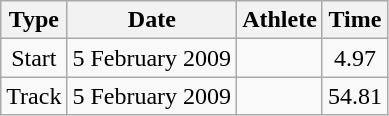<table class="wikitable" style="text-align:center">
<tr>
<th>Type</th>
<th>Date</th>
<th>Athlete</th>
<th>Time</th>
</tr>
<tr>
<td>Start</td>
<td>5 February 2009</td>
<td></td>
<td>4.97</td>
</tr>
<tr>
<td>Track</td>
<td>5 February 2009</td>
<td></td>
<td>54.81</td>
</tr>
</table>
